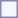<table style="border:1px solid #8888aa; background-color:#f7f8ff; padding:5px; font-size:95%; margin: 0px 12px 12px 0px;">
</table>
